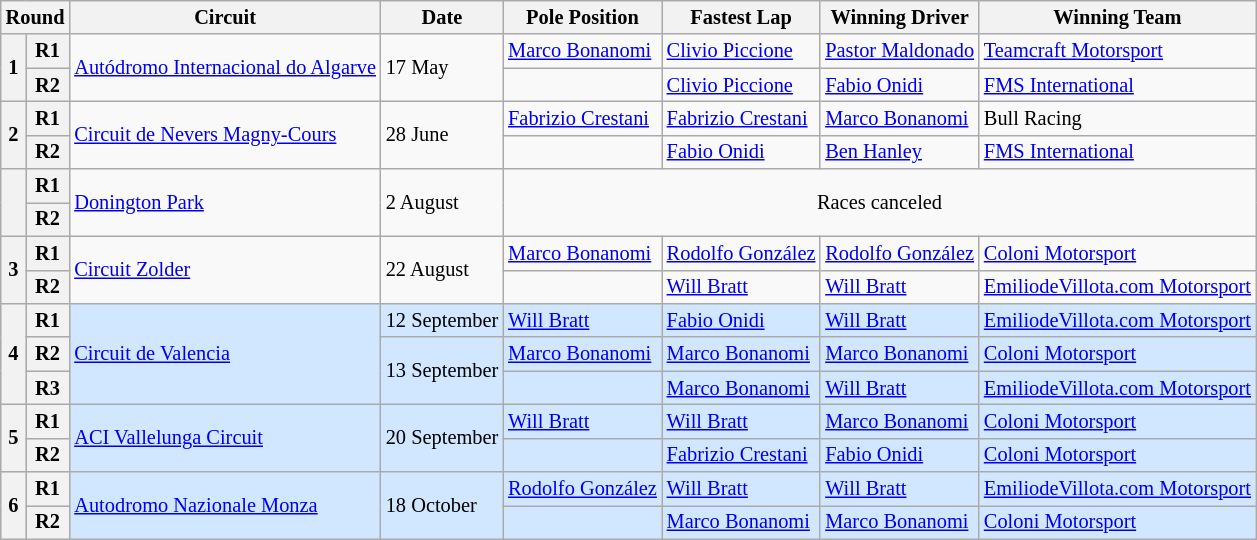<table class="wikitable" style="font-size:85%">
<tr>
<th colspan=2>Round</th>
<th>Circuit</th>
<th>Date</th>
<th>Pole Position</th>
<th>Fastest Lap</th>
<th>Winning Driver</th>
<th>Winning Team</th>
</tr>
<tr>
<th rowspan=2>1</th>
<th>R1</th>
<td rowspan=2 nowrap> <a href='#'>Autódromo Internacional do Algarve</a></td>
<td rowspan=2>17 May</td>
<td> <a href='#'>Marco Bonanomi</a></td>
<td> <a href='#'>Clivio Piccione</a></td>
<td nowrap> <a href='#'>Pastor Maldonado</a></td>
<td> <a href='#'>Teamcraft Motorsport</a></td>
</tr>
<tr>
<th>R2</th>
<td></td>
<td> <a href='#'>Clivio Piccione</a></td>
<td> <a href='#'>Fabio Onidi</a></td>
<td> <a href='#'>FMS International</a></td>
</tr>
<tr>
<th rowspan=2>2</th>
<th>R1</th>
<td rowspan=2> <a href='#'>Circuit de Nevers Magny-Cours</a></td>
<td rowspan=2>28 June</td>
<td> <a href='#'>Fabrizio Crestani</a></td>
<td> <a href='#'>Fabrizio Crestani</a></td>
<td> <a href='#'>Marco Bonanomi</a></td>
<td> Bull Racing</td>
</tr>
<tr>
<th>R2</th>
<td></td>
<td> <a href='#'>Fabio Onidi</a></td>
<td> <a href='#'>Ben Hanley</a></td>
<td> <a href='#'>FMS International</a></td>
</tr>
<tr>
<th rowspan=2></th>
<th>R1</th>
<td rowspan=2> <a href='#'>Donington Park</a></td>
<td rowspan=2>2 August</td>
<td colspan=4 rowspan=2 align=center>Races canceled</td>
</tr>
<tr>
<th>R2</th>
</tr>
<tr>
<th rowspan=2>3</th>
<th>R1</th>
<td rowspan=2> <a href='#'>Circuit Zolder</a></td>
<td rowspan=2>22 August</td>
<td> <a href='#'>Marco Bonanomi</a></td>
<td nowrap> <a href='#'>Rodolfo González</a></td>
<td nowrap> <a href='#'>Rodolfo González</a></td>
<td> <a href='#'>Coloni Motorsport</a></td>
</tr>
<tr>
<th>R2</th>
<td></td>
<td> <a href='#'>Will Bratt</a></td>
<td> <a href='#'>Will Bratt</a></td>
<td nowrap> <a href='#'>EmiliodeVillota.com Motorsport</a></td>
</tr>
<tr style="background:#D0E7FF;">
<th rowspan=3>4</th>
<th>R1</th>
<td rowspan=3> <a href='#'>Circuit de Valencia</a></td>
<td>12 September</td>
<td> <a href='#'>Will Bratt</a></td>
<td> <a href='#'>Fabio Onidi</a></td>
<td> <a href='#'>Will Bratt</a></td>
<td> <a href='#'>EmiliodeVillota.com Motorsport</a></td>
</tr>
<tr style="background:#D0E7FF;">
<th>R2</th>
<td rowspan=2>13 September</td>
<td> <a href='#'>Marco Bonanomi</a></td>
<td> <a href='#'>Marco Bonanomi</a></td>
<td> <a href='#'>Marco Bonanomi</a></td>
<td> <a href='#'>Coloni Motorsport</a></td>
</tr>
<tr style="background:#D0E7FF;">
<th>R3</th>
<td></td>
<td> <a href='#'>Marco Bonanomi</a></td>
<td> <a href='#'>Will Bratt</a></td>
<td> <a href='#'>EmiliodeVillota.com Motorsport</a></td>
</tr>
<tr style="background:#D0E7FF;">
<th rowspan=2>5</th>
<th>R1</th>
<td rowspan=2> <a href='#'>ACI Vallelunga Circuit</a></td>
<td rowspan=2 nowrap>20 September</td>
<td> <a href='#'>Will Bratt</a></td>
<td> <a href='#'>Will Bratt</a></td>
<td> <a href='#'>Marco Bonanomi</a></td>
<td> <a href='#'>Coloni Motorsport</a></td>
</tr>
<tr style="background:#D0E7FF;">
<th>R2</th>
<td></td>
<td> <a href='#'>Fabrizio Crestani</a></td>
<td> <a href='#'>Fabio Onidi</a></td>
<td> <a href='#'>Coloni Motorsport</a></td>
</tr>
<tr style="background:#D0E7FF;">
<th rowspan=2>6</th>
<th>R1</th>
<td rowspan=2> <a href='#'>Autodromo Nazionale Monza</a></td>
<td rowspan=2>18 October</td>
<td nowrap> <a href='#'>Rodolfo González</a></td>
<td> <a href='#'>Will Bratt</a></td>
<td> <a href='#'>Will Bratt</a></td>
<td> <a href='#'>EmiliodeVillota.com Motorsport</a></td>
</tr>
<tr style="background:#D0E7FF;">
<th>R2</th>
<td></td>
<td> <a href='#'>Marco Bonanomi</a></td>
<td> <a href='#'>Marco Bonanomi</a></td>
<td> <a href='#'>Coloni Motorsport</a></td>
</tr>
</table>
